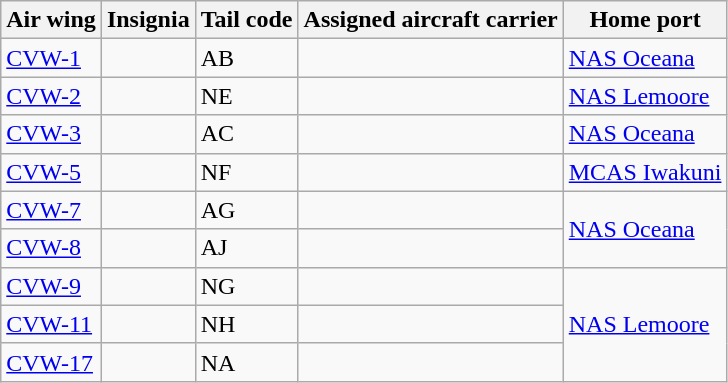<table class="wikitable sortable">
<tr>
<th>Air wing</th>
<th>Insignia</th>
<th>Tail code</th>
<th>Assigned aircraft carrier</th>
<th>Home port</th>
</tr>
<tr>
<td><a href='#'>CVW-1</a></td>
<td></td>
<td>AB</td>
<td></td>
<td><a href='#'>NAS Oceana</a></td>
</tr>
<tr>
<td><a href='#'>CVW-2</a></td>
<td></td>
<td>NE</td>
<td></td>
<td><a href='#'>NAS Lemoore</a></td>
</tr>
<tr>
<td><a href='#'>CVW-3</a></td>
<td></td>
<td>AC</td>
<td></td>
<td><a href='#'>NAS Oceana</a></td>
</tr>
<tr>
<td><a href='#'>CVW-5</a></td>
<td></td>
<td>NF</td>
<td></td>
<td><a href='#'>MCAS Iwakuni</a></td>
</tr>
<tr>
<td><a href='#'>CVW-7</a></td>
<td></td>
<td>AG</td>
<td></td>
<td rowspan=2><a href='#'>NAS Oceana</a></td>
</tr>
<tr>
<td><a href='#'>CVW-8</a></td>
<td></td>
<td>AJ</td>
<td></td>
</tr>
<tr>
<td><a href='#'>CVW-9</a></td>
<td></td>
<td>NG</td>
<td></td>
<td rowspan=3><a href='#'>NAS Lemoore</a></td>
</tr>
<tr>
<td><a href='#'>CVW-11</a></td>
<td></td>
<td>NH</td>
<td></td>
</tr>
<tr>
<td><a href='#'>CVW-17</a></td>
<td></td>
<td>NA</td>
<td></td>
</tr>
</table>
